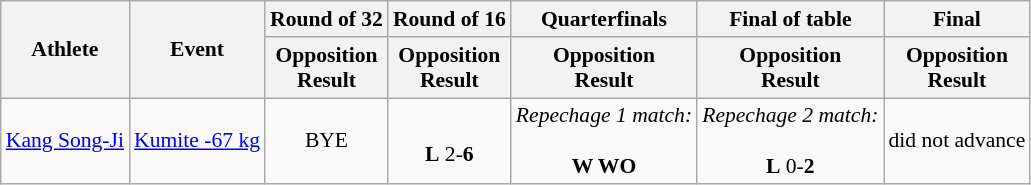<table class=wikitable style="font-size:90%">
<tr>
<th rowspan=2>Athlete</th>
<th rowspan=2>Event</th>
<th>Round of 32</th>
<th>Round of 16</th>
<th>Quarterfinals</th>
<th>Final of table</th>
<th>Final</th>
</tr>
<tr>
<th>Opposition<br>Result</th>
<th>Opposition<br>Result</th>
<th>Opposition<br>Result</th>
<th>Opposition<br>Result</th>
<th>Opposition<br>Result</th>
</tr>
<tr>
<td><a href='#'>Kang Song-Ji</a></td>
<td><a href='#'>Kumite -67 kg</a></td>
<td align=center>BYE</td>
<td align=center><br><strong>L</strong> 2-<strong>6</strong></td>
<td align=center><em>Repechage 1 match:</em><br><br><strong>W WO</strong></td>
<td align=center><em>Repechage 2 match:</em><br><br><strong>L</strong> 0-<strong>2</strong></td>
<td align=center colspan="7">did not advance</td>
</tr>
</table>
